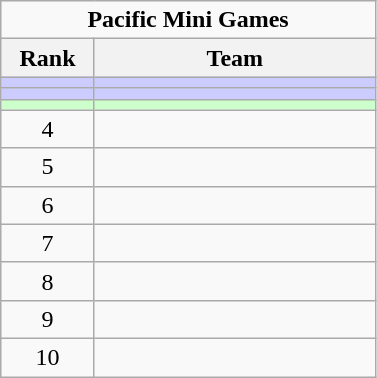<table class="wikitable" style="text-align: center;">
<tr>
<td colspan=2><strong>Pacific Mini Games</strong></td>
</tr>
<tr>
<th width=55>Rank</th>
<th width=180>Team</th>
</tr>
<tr bgcolor=#ccf>
<td></td>
<td align=left></td>
</tr>
<tr bgcolor=#ccf>
<td></td>
<td align=left></td>
</tr>
<tr bgcolor=#cfc>
<td></td>
<td align=left></td>
</tr>
<tr>
<td>4</td>
<td align=left></td>
</tr>
<tr>
<td>5</td>
<td align=left></td>
</tr>
<tr>
<td>6</td>
<td align=left></td>
</tr>
<tr>
<td>7</td>
<td align=left></td>
</tr>
<tr>
<td>8</td>
<td align=left></td>
</tr>
<tr>
<td>9</td>
<td align=left></td>
</tr>
<tr>
<td>10</td>
<td align=left></td>
</tr>
</table>
